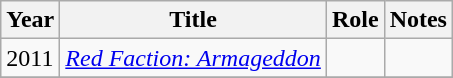<table class="wikitable sortable">
<tr>
<th>Year</th>
<th>Title</th>
<th>Role</th>
<th class="unsortable">Notes</th>
</tr>
<tr>
<td>2011</td>
<td><em><a href='#'>Red Faction: Armageddon</a></em></td>
<td></td>
<td></td>
</tr>
<tr>
</tr>
</table>
